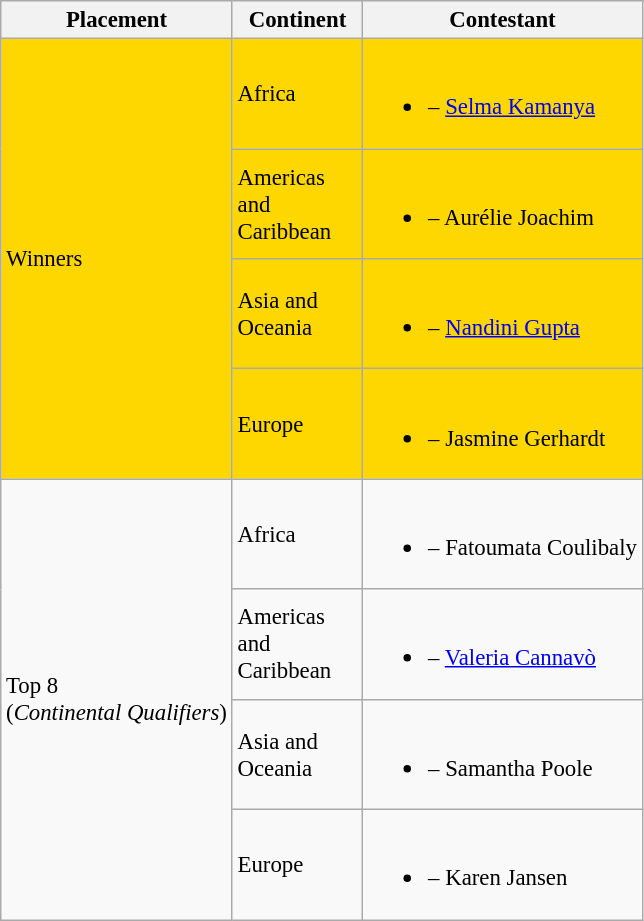<table class="wikitable sortable" style="font-size:95%;">
<tr>
<th>Placement</th>
<th style="width:80px;">Continent</th>
<th>Contestant</th>
</tr>
<tr style="background:gold;">
<td rowspan=4>Winners</td>
<td>Africa</td>
<td><br><ul><li> – <a href='#'>Selma Kamanya</a></li></ul></td>
</tr>
<tr style="background:gold;">
<td>Americas and Caribbean</td>
<td><br><ul><li> – Aurélie Joachim</li></ul></td>
</tr>
<tr style="background:gold;">
<td>Asia and Oceania</td>
<td><br><ul><li> – <a href='#'>Nandini Gupta</a></li></ul></td>
</tr>
<tr style="background:gold;">
<td>Europe</td>
<td><br><ul><li> – Jasmine Gerhardt</li></ul></td>
</tr>
<tr>
<td rowspan="4">Top 8<br>(<em>Continental Qualifiers</em>)</td>
<td style="vertical-align:middle;">Africa</td>
<td><br><ul><li> – Fatoumata Coulibaly</li></ul></td>
</tr>
<tr>
<td style="vertical-align:middle;">Americas and Caribbean</td>
<td><br><ul><li> – <a href='#'>Valeria Cannavò</a></li></ul></td>
</tr>
<tr>
<td style="vertical-align:middle;">Asia and Oceania</td>
<td><br><ul><li> – Samantha Poole</li></ul></td>
</tr>
<tr>
<td style="vertical-align:middle;">Europe</td>
<td><br><ul><li> – Karen Jansen</li></ul></td>
</tr>
</table>
